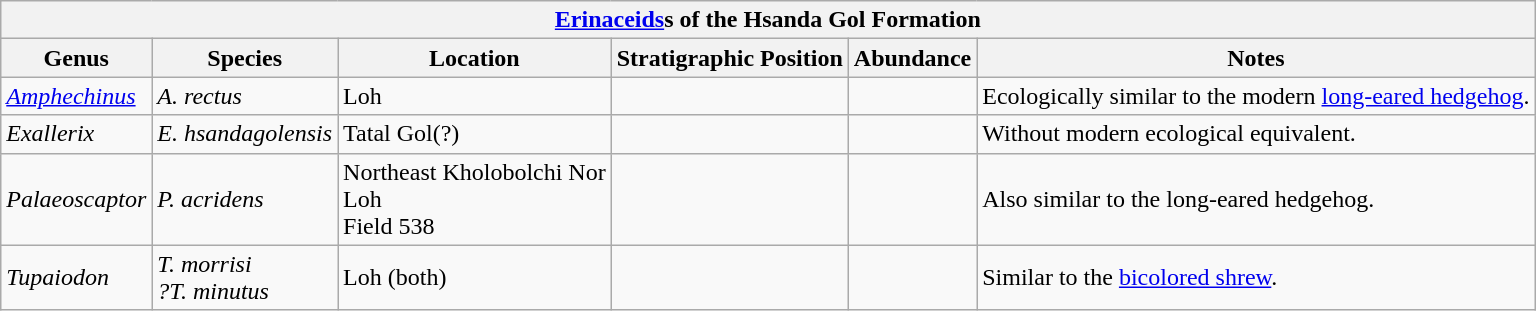<table class="wikitable">
<tr>
<th colspan="6" align="center"><strong><a href='#'>Erinaceids</a>s of the Hsanda Gol Formation</strong></th>
</tr>
<tr>
<th>Genus</th>
<th>Species</th>
<th>Location</th>
<th>Stratigraphic Position</th>
<th>Abundance</th>
<th>Notes</th>
</tr>
<tr>
<td><em><a href='#'>Amphechinus</a></em></td>
<td><em>A. rectus</em></td>
<td>Loh</td>
<td></td>
<td></td>
<td>Ecologically similar to the modern <a href='#'>long-eared hedgehog</a>.</td>
</tr>
<tr>
<td><em>Exallerix</em></td>
<td><em>E. hsandagolensis</em></td>
<td>Tatal Gol(?)</td>
<td></td>
<td></td>
<td>Without modern ecological equivalent.</td>
</tr>
<tr>
<td><em>Palaeoscaptor</em></td>
<td><em>P. acridens</em></td>
<td>Northeast Kholobolchi Nor<br>Loh<br>Field 538</td>
<td></td>
<td></td>
<td>Also similar to the long-eared hedgehog.</td>
</tr>
<tr>
<td><em>Tupaiodon</em></td>
<td><em>T. morrisi</em><br><em>?T. minutus</em></td>
<td>Loh (both)</td>
<td></td>
<td></td>
<td>Similar to the <a href='#'>bicolored shrew</a>.</td>
</tr>
</table>
